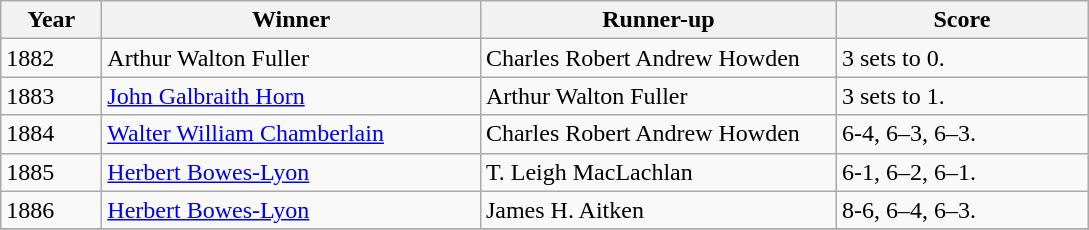<table class="wikitable">
<tr>
<th style="width:60px;">Year</th>
<th style="width:245px;">Winner</th>
<th style="width:230px;">Runner-up</th>
<th style="width:160px;">Score</th>
</tr>
<tr>
<td>1882</td>
<td> Arthur Walton Fuller</td>
<td> Charles Robert Andrew Howden</td>
<td>3 sets to 0.</td>
</tr>
<tr>
<td>1883</td>
<td> <a href='#'>John Galbraith Horn</a></td>
<td> Arthur Walton Fuller</td>
<td>3 sets to 1.</td>
</tr>
<tr>
<td>1884</td>
<td> <a href='#'>Walter William Chamberlain</a></td>
<td> Charles Robert Andrew Howden</td>
<td>6-4, 6–3, 6–3.</td>
</tr>
<tr>
<td>1885</td>
<td> <a href='#'>Herbert Bowes-Lyon</a></td>
<td> T. Leigh MacLachlan</td>
<td>6-1, 6–2, 6–1.</td>
</tr>
<tr>
<td>1886</td>
<td> <a href='#'>Herbert Bowes-Lyon</a></td>
<td> James H. Aitken</td>
<td>8-6, 6–4, 6–3.</td>
</tr>
<tr>
</tr>
</table>
